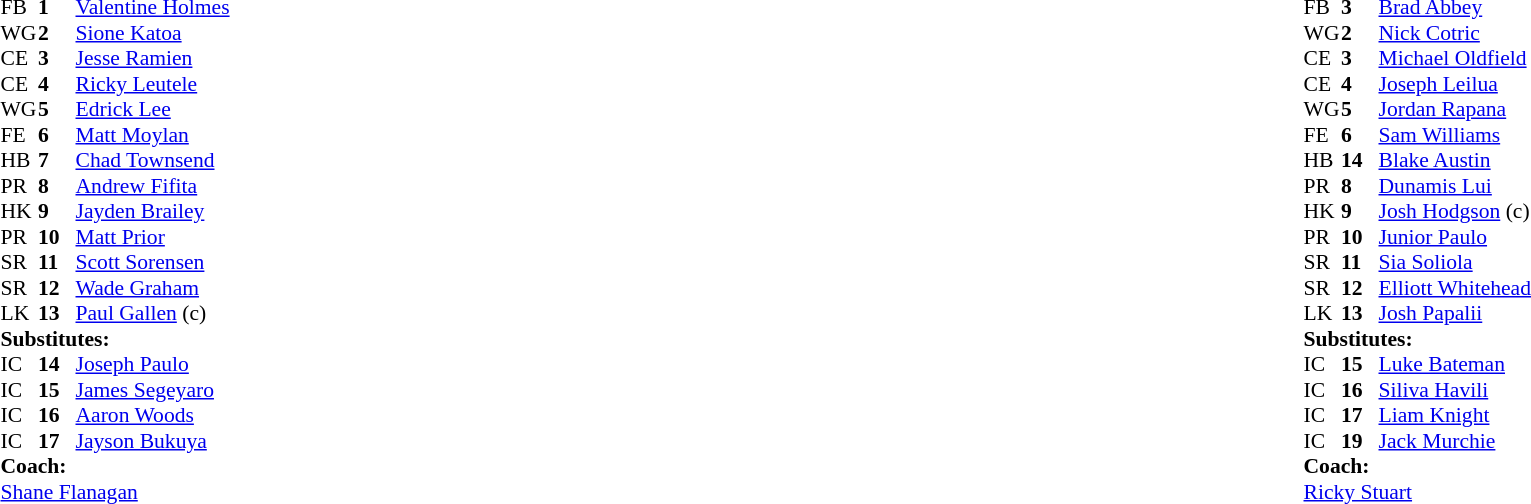<table width="100%" class="mw-collapsible mw-collapsed">
<tr>
<td valign="top" width="50%"><br><table cellspacing="0" cellpadding="0" style="font-size: 90%">
<tr>
<th width="25"></th>
<th width="25"></th>
</tr>
<tr>
<td>FB</td>
<td><strong>1</strong></td>
<td><a href='#'>Valentine Holmes</a></td>
</tr>
<tr>
<td>WG</td>
<td><strong>2</strong></td>
<td><a href='#'>Sione Katoa</a></td>
</tr>
<tr>
<td>CE</td>
<td><strong>3</strong></td>
<td><a href='#'>Jesse Ramien</a></td>
</tr>
<tr>
<td>CE</td>
<td><strong>4</strong></td>
<td><a href='#'>Ricky Leutele</a></td>
</tr>
<tr>
<td>WG</td>
<td><strong>5</strong></td>
<td><a href='#'>Edrick Lee</a></td>
</tr>
<tr>
<td>FE</td>
<td><strong>6</strong></td>
<td><a href='#'>Matt Moylan</a></td>
</tr>
<tr>
<td>HB</td>
<td><strong>7</strong></td>
<td><a href='#'>Chad Townsend</a></td>
</tr>
<tr>
<td>PR</td>
<td><strong>8</strong></td>
<td><a href='#'>Andrew Fifita</a></td>
</tr>
<tr>
<td>HK</td>
<td><strong>9</strong></td>
<td><a href='#'>Jayden Brailey</a></td>
</tr>
<tr>
<td>PR</td>
<td><strong>10</strong></td>
<td><a href='#'>Matt Prior</a></td>
</tr>
<tr>
<td>SR</td>
<td><strong>11</strong></td>
<td><a href='#'>Scott Sorensen</a></td>
</tr>
<tr>
<td>SR</td>
<td><strong>12</strong></td>
<td><a href='#'>Wade Graham</a></td>
</tr>
<tr>
<td>LK</td>
<td><strong>13</strong></td>
<td><a href='#'>Paul Gallen</a> (c)</td>
</tr>
<tr>
<td colspan="3"><strong>Substitutes:</strong></td>
</tr>
<tr>
<td>IC</td>
<td><strong>14</strong></td>
<td><a href='#'>Joseph Paulo</a></td>
</tr>
<tr>
<td>IC</td>
<td><strong>15</strong></td>
<td><a href='#'>James Segeyaro</a></td>
</tr>
<tr>
<td>IC</td>
<td><strong>16</strong></td>
<td><a href='#'>Aaron Woods</a></td>
</tr>
<tr>
<td>IC</td>
<td><strong>17</strong></td>
<td><a href='#'>Jayson Bukuya</a></td>
</tr>
<tr>
<td colspan="3"><strong>Coach:</strong></td>
</tr>
<tr>
<td colspan="4"><a href='#'>Shane Flanagan</a></td>
</tr>
</table>
</td>
<td valign="top" width="50%"><br><table cellspacing="0" cellpadding="0" align="center" style="font-size: 90%">
<tr>
<th width="25"></th>
<th width="25"></th>
</tr>
<tr>
<td>FB</td>
<td><strong>3</strong></td>
<td><a href='#'>Brad Abbey</a></td>
</tr>
<tr>
<td>WG</td>
<td><strong>2</strong></td>
<td><a href='#'>Nick Cotric</a></td>
</tr>
<tr>
<td>CE</td>
<td><strong>3</strong></td>
<td><a href='#'>Michael Oldfield</a></td>
</tr>
<tr>
<td>CE</td>
<td><strong>4</strong></td>
<td><a href='#'>Joseph Leilua</a></td>
</tr>
<tr>
<td>WG</td>
<td><strong>5</strong></td>
<td><a href='#'>Jordan Rapana</a></td>
</tr>
<tr>
<td>FE</td>
<td><strong>6</strong></td>
<td><a href='#'>Sam Williams</a></td>
</tr>
<tr>
<td>HB</td>
<td><strong>14</strong></td>
<td><a href='#'>Blake Austin</a></td>
</tr>
<tr>
<td>PR</td>
<td><strong>8</strong></td>
<td><a href='#'>Dunamis Lui</a></td>
</tr>
<tr>
<td>HK</td>
<td><strong>9</strong></td>
<td><a href='#'>Josh Hodgson</a> (c)</td>
</tr>
<tr>
<td>PR</td>
<td><strong>10</strong></td>
<td><a href='#'>Junior Paulo</a></td>
</tr>
<tr>
<td>SR</td>
<td><strong>11</strong></td>
<td><a href='#'>Sia Soliola</a></td>
</tr>
<tr>
<td>SR</td>
<td><strong>12</strong></td>
<td><a href='#'>Elliott Whitehead</a></td>
</tr>
<tr>
<td>LK</td>
<td><strong>13</strong></td>
<td><a href='#'>Josh Papalii</a></td>
</tr>
<tr>
<td colspan="3"><strong>Substitutes:</strong></td>
</tr>
<tr>
<td>IC</td>
<td><strong>15</strong></td>
<td><a href='#'>Luke Bateman</a></td>
</tr>
<tr>
<td>IC</td>
<td><strong>16</strong></td>
<td><a href='#'>Siliva Havili</a></td>
</tr>
<tr>
<td>IC</td>
<td><strong>17</strong></td>
<td><a href='#'>Liam Knight</a></td>
</tr>
<tr>
<td>IC</td>
<td><strong>19</strong></td>
<td><a href='#'>Jack Murchie</a></td>
</tr>
<tr>
<td colspan="3"><strong>Coach:</strong></td>
</tr>
<tr>
<td colspan="4"><a href='#'>Ricky Stuart</a></td>
</tr>
</table>
</td>
</tr>
</table>
